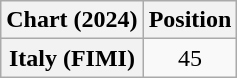<table class="wikitable sortable plainrowheaders" style="text-align:center">
<tr>
<th scope="col">Chart (2024)</th>
<th scope="col">Position</th>
</tr>
<tr>
<th scope="row">Italy (FIMI)</th>
<td>45</td>
</tr>
</table>
